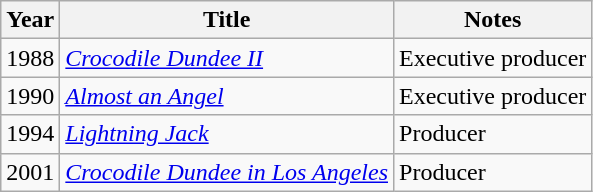<table class="wikitable">
<tr>
<th>Year</th>
<th>Title</th>
<th>Notes</th>
</tr>
<tr>
<td>1988</td>
<td><em><a href='#'>Crocodile Dundee II</a></em></td>
<td>Executive producer</td>
</tr>
<tr>
<td>1990</td>
<td><em><a href='#'>Almost an Angel</a></em></td>
<td>Executive producer</td>
</tr>
<tr>
<td>1994</td>
<td><em><a href='#'>Lightning Jack</a></em></td>
<td>Producer</td>
</tr>
<tr>
<td>2001</td>
<td><em><a href='#'>Crocodile Dundee in Los Angeles</a></em></td>
<td>Producer</td>
</tr>
</table>
